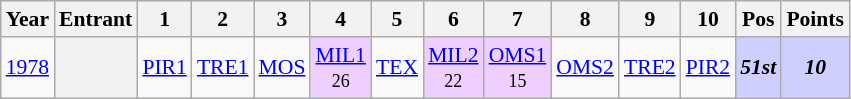<table class="wikitable" style="text-align:center; font-size:90%">
<tr>
<th>Year</th>
<th>Entrant</th>
<th>1</th>
<th>2</th>
<th>3</th>
<th>4</th>
<th>5</th>
<th>6</th>
<th>7</th>
<th>8</th>
<th>9</th>
<th>10</th>
<th>Pos</th>
<th>Points</th>
</tr>
<tr>
<td><a href='#'>1978</a></td>
<th></th>
<td><a href='#'>PIR1</a></td>
<td><a href='#'>TRE1</a></td>
<td><a href='#'>MOS</a></td>
<td style="background-color:#EFCFFF"><a href='#'>MIL1</a><br><small>26</small></td>
<td><a href='#'>TEX</a></td>
<td style="background-color:#EFCFFF"><a href='#'>MIL2</a><br><small>22</small></td>
<td style="background-color:#EFCFFF"><a href='#'>OMS1</a><br><small>15</small></td>
<td><a href='#'>OMS2</a></td>
<td><a href='#'>TRE2</a></td>
<td><a href='#'>PIR2</a></td>
<td style="background:#CFCFFF;"><strong><em>51st</em></strong></td>
<td style="background:#CFCFFF;"><strong><em>10</em></strong></td>
</tr>
</table>
